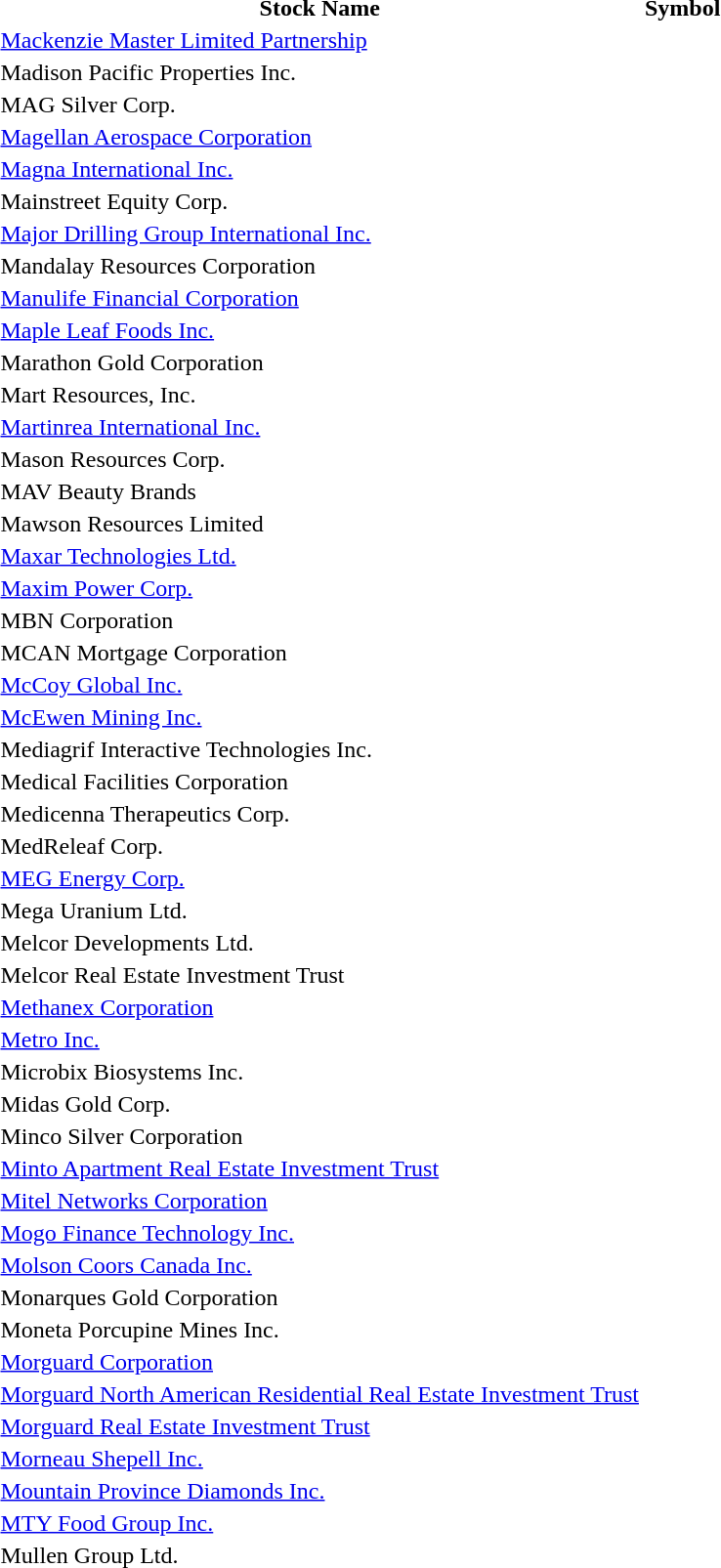<table style="background:transparent;">
<tr>
<th>Stock Name</th>
<th>Symbol</th>
</tr>
<tr --->
<td><a href='#'>Mackenzie Master Limited Partnership</a></td>
<td></td>
</tr>
<tr --->
<td>Madison Pacific Properties Inc.</td>
<td></td>
</tr>
<tr --->
<td>MAG Silver Corp.</td>
<td></td>
</tr>
<tr --->
<td><a href='#'>Magellan Aerospace Corporation</a></td>
<td></td>
</tr>
<tr --->
<td><a href='#'>Magna International Inc.</a></td>
<td></td>
</tr>
<tr --->
<td>Mainstreet Equity Corp.</td>
<td></td>
</tr>
<tr --->
<td><a href='#'>Major Drilling Group International Inc.</a></td>
<td></td>
</tr>
<tr --->
<td>Mandalay Resources Corporation</td>
<td></td>
</tr>
<tr --->
<td><a href='#'>Manulife Financial Corporation</a></td>
<td></td>
</tr>
<tr --->
<td><a href='#'>Maple Leaf Foods Inc.</a></td>
<td></td>
</tr>
<tr --->
<td>Marathon Gold Corporation</td>
<td></td>
</tr>
<tr --->
<td>Mart Resources, Inc.</td>
<td></td>
</tr>
<tr --->
<td><a href='#'>Martinrea International Inc.</a></td>
<td></td>
</tr>
<tr>
<td>Mason Resources Corp.</td>
<td></td>
</tr>
<tr>
<td>MAV Beauty Brands</td>
<td></td>
</tr>
<tr --->
<td>Mawson Resources Limited</td>
<td></td>
</tr>
<tr>
<td><a href='#'>Maxar Technologies Ltd.</a></td>
<td></td>
</tr>
<tr --->
<td><a href='#'>Maxim Power Corp.</a></td>
<td></td>
</tr>
<tr --->
<td>MBN Corporation</td>
<td></td>
</tr>
<tr --->
<td>MCAN Mortgage Corporation</td>
<td></td>
</tr>
<tr --->
<td><a href='#'>McCoy Global Inc.</a></td>
<td></td>
</tr>
<tr --->
<td><a href='#'>McEwen Mining Inc.</a></td>
<td></td>
</tr>
<tr --->
<td>Mediagrif Interactive Technologies Inc.</td>
<td></td>
</tr>
<tr --->
<td>Medical Facilities Corporation</td>
<td></td>
</tr>
<tr>
<td>Medicenna Therapeutics Corp.</td>
<td></td>
</tr>
<tr>
<td>MedReleaf Corp.</td>
<td></td>
</tr>
<tr --->
<td><a href='#'>MEG Energy Corp.</a></td>
<td></td>
</tr>
<tr --->
<td>Mega Uranium Ltd.</td>
<td></td>
</tr>
<tr --->
<td>Melcor Developments Ltd.</td>
<td></td>
</tr>
<tr --->
<td>Melcor Real Estate Investment Trust</td>
<td></td>
</tr>
<tr --->
<td><a href='#'>Methanex Corporation</a></td>
<td></td>
</tr>
<tr --->
<td><a href='#'>Metro Inc.</a></td>
<td></td>
</tr>
<tr --->
<td>Microbix Biosystems Inc.</td>
<td></td>
</tr>
<tr --->
<td>Midas Gold Corp.</td>
<td></td>
</tr>
<tr --->
<td>Minco Silver Corporation</td>
<td></td>
</tr>
<tr>
<td><a href='#'>Minto Apartment Real Estate Investment Trust</a></td>
<td></td>
</tr>
<tr --->
<td><a href='#'>Mitel Networks Corporation</a></td>
<td></td>
</tr>
<tr --->
<td><a href='#'>Mogo Finance Technology Inc.</a></td>
<td></td>
</tr>
<tr --->
<td><a href='#'>Molson Coors Canada Inc.</a></td>
<td></td>
</tr>
<tr>
<td>Monarques Gold Corporation</td>
<td></td>
</tr>
<tr --->
<td>Moneta Porcupine Mines Inc.</td>
<td></td>
</tr>
<tr --->
<td><a href='#'>Morguard Corporation</a></td>
<td></td>
</tr>
<tr --->
<td><a href='#'>Morguard North American Residential Real Estate Investment Trust</a></td>
<td></td>
</tr>
<tr --->
<td><a href='#'>Morguard Real Estate Investment Trust</a></td>
<td></td>
</tr>
<tr --->
<td><a href='#'>Morneau Shepell Inc.</a></td>
<td></td>
</tr>
<tr --->
<td><a href='#'>Mountain Province Diamonds Inc.</a></td>
<td></td>
</tr>
<tr --->
<td><a href='#'>MTY Food Group Inc.</a></td>
<td></td>
</tr>
<tr --->
<td>Mullen Group Ltd.</td>
<td></td>
</tr>
<tr --->
</tr>
</table>
